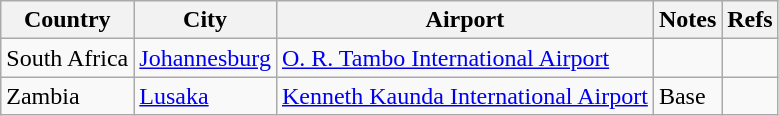<table class="wikitable">
<tr>
<th>Country</th>
<th>City</th>
<th>Airport</th>
<th>Notes</th>
<th>Refs</th>
</tr>
<tr>
<td>South Africa</td>
<td><a href='#'>Johannesburg</a></td>
<td><a href='#'>O. R. Tambo International Airport</a></td>
<td></td>
<td></td>
</tr>
<tr>
<td>Zambia</td>
<td><a href='#'>Lusaka</a></td>
<td><a href='#'>Kenneth Kaunda International Airport</a></td>
<td>Base</td>
<td></td>
</tr>
</table>
